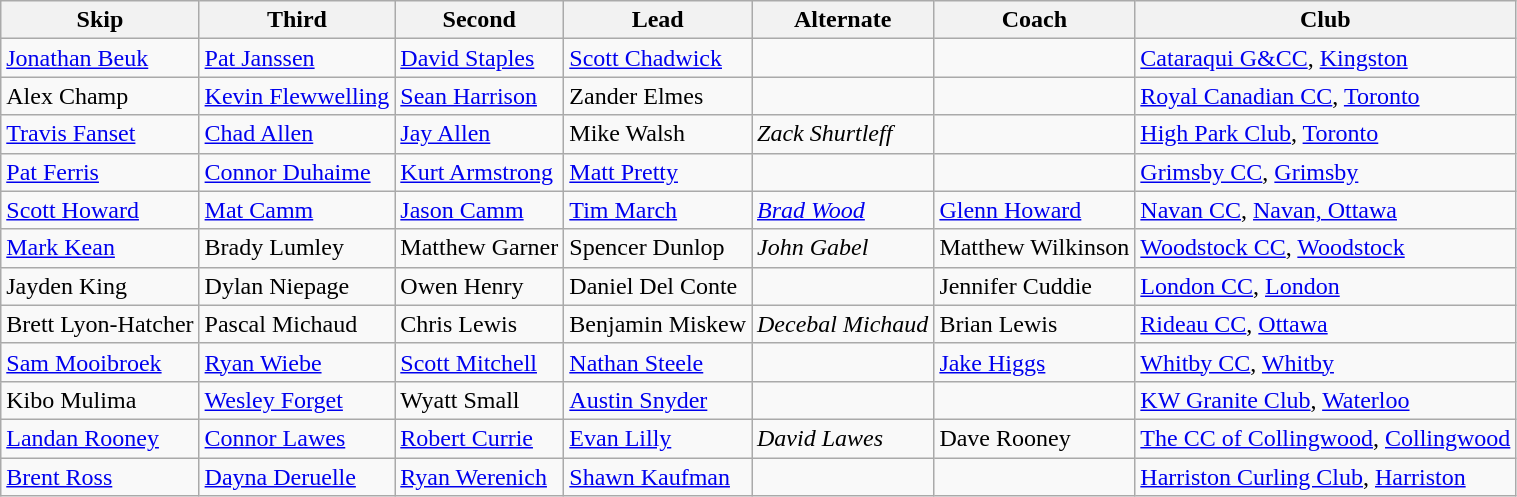<table class="wikitable">
<tr>
<th scope="col">Skip</th>
<th scope="col">Third</th>
<th scope="col">Second</th>
<th scope="col">Lead</th>
<th scope="col">Alternate</th>
<th scope="col">Coach</th>
<th scope="col">Club</th>
</tr>
<tr>
<td><a href='#'>Jonathan Beuk</a></td>
<td><a href='#'>Pat Janssen</a></td>
<td><a href='#'>David Staples</a></td>
<td><a href='#'>Scott Chadwick</a></td>
<td></td>
<td></td>
<td><a href='#'>Cataraqui G&CC</a>, <a href='#'>Kingston</a></td>
</tr>
<tr>
<td>Alex Champ</td>
<td><a href='#'>Kevin Flewwelling</a></td>
<td><a href='#'>Sean Harrison</a></td>
<td>Zander Elmes</td>
<td></td>
<td></td>
<td><a href='#'>Royal Canadian CC</a>, <a href='#'>Toronto</a></td>
</tr>
<tr>
<td><a href='#'>Travis Fanset</a></td>
<td><a href='#'>Chad Allen</a></td>
<td><a href='#'>Jay Allen</a></td>
<td>Mike Walsh</td>
<td><em>Zack Shurtleff</em></td>
<td></td>
<td><a href='#'>High Park Club</a>, <a href='#'>Toronto</a></td>
</tr>
<tr>
<td><a href='#'>Pat Ferris</a></td>
<td><a href='#'>Connor Duhaime</a></td>
<td><a href='#'>Kurt Armstrong</a></td>
<td><a href='#'>Matt Pretty</a></td>
<td></td>
<td></td>
<td><a href='#'>Grimsby CC</a>, <a href='#'>Grimsby</a></td>
</tr>
<tr>
<td><a href='#'>Scott Howard</a></td>
<td><a href='#'>Mat Camm</a></td>
<td><a href='#'>Jason Camm</a></td>
<td><a href='#'>Tim March</a></td>
<td><em><a href='#'>Brad Wood</a></em></td>
<td><a href='#'>Glenn Howard</a></td>
<td><a href='#'>Navan CC</a>, <a href='#'>Navan, Ottawa</a></td>
</tr>
<tr>
<td><a href='#'>Mark Kean</a></td>
<td>Brady Lumley</td>
<td>Matthew Garner</td>
<td>Spencer Dunlop</td>
<td><em>John Gabel</em></td>
<td>Matthew Wilkinson</td>
<td><a href='#'>Woodstock CC</a>, <a href='#'>Woodstock</a></td>
</tr>
<tr>
<td>Jayden King</td>
<td>Dylan Niepage</td>
<td>Owen Henry</td>
<td>Daniel Del Conte</td>
<td></td>
<td>Jennifer Cuddie</td>
<td><a href='#'>London CC</a>, <a href='#'>London</a></td>
</tr>
<tr>
<td>Brett Lyon-Hatcher</td>
<td>Pascal Michaud</td>
<td>Chris Lewis</td>
<td>Benjamin Miskew</td>
<td><em>Decebal Michaud</em></td>
<td>Brian Lewis</td>
<td><a href='#'>Rideau CC</a>, <a href='#'>Ottawa</a></td>
</tr>
<tr>
<td><a href='#'>Sam Mooibroek</a></td>
<td><a href='#'>Ryan Wiebe</a></td>
<td><a href='#'>Scott Mitchell</a></td>
<td><a href='#'>Nathan Steele</a></td>
<td></td>
<td><a href='#'>Jake Higgs</a></td>
<td><a href='#'>Whitby CC</a>, <a href='#'>Whitby</a></td>
</tr>
<tr>
<td>Kibo Mulima</td>
<td><a href='#'>Wesley Forget</a></td>
<td>Wyatt Small</td>
<td><a href='#'>Austin Snyder</a></td>
<td></td>
<td></td>
<td><a href='#'>KW Granite Club</a>, <a href='#'>Waterloo</a></td>
</tr>
<tr>
<td><a href='#'>Landan Rooney</a></td>
<td><a href='#'>Connor Lawes</a></td>
<td><a href='#'>Robert Currie</a></td>
<td><a href='#'>Evan Lilly</a></td>
<td><em>David Lawes</em></td>
<td>Dave Rooney</td>
<td><a href='#'>The CC of Collingwood</a>, <a href='#'>Collingwood</a></td>
</tr>
<tr>
<td><a href='#'>Brent Ross</a></td>
<td><a href='#'>Dayna Deruelle</a></td>
<td><a href='#'>Ryan Werenich</a></td>
<td><a href='#'>Shawn Kaufman</a></td>
<td></td>
<td></td>
<td><a href='#'>Harriston Curling Club</a>, <a href='#'>Harriston</a></td>
</tr>
</table>
